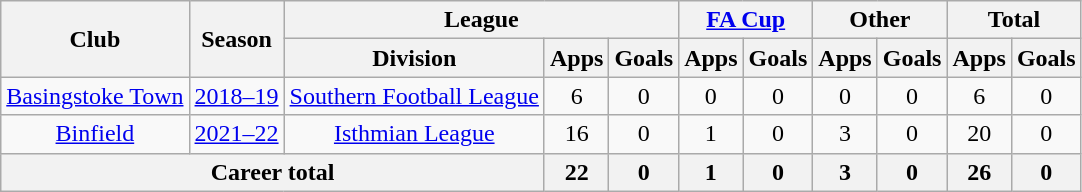<table class="wikitable" style="text-align: center">
<tr>
<th rowspan="2">Club</th>
<th rowspan="2">Season</th>
<th colspan="3">League</th>
<th colspan="2"><a href='#'>FA Cup</a></th>
<th colspan="2">Other</th>
<th colspan="2">Total</th>
</tr>
<tr>
<th>Division</th>
<th>Apps</th>
<th>Goals</th>
<th>Apps</th>
<th>Goals</th>
<th>Apps</th>
<th>Goals</th>
<th>Apps</th>
<th>Goals</th>
</tr>
<tr>
<td><a href='#'>Basingstoke Town</a></td>
<td><a href='#'>2018–19</a></td>
<td><a href='#'>Southern Football League</a></td>
<td>6</td>
<td>0</td>
<td>0</td>
<td>0</td>
<td>0</td>
<td>0</td>
<td>6</td>
<td>0</td>
</tr>
<tr>
<td><a href='#'>Binfield</a></td>
<td><a href='#'>2021–22</a></td>
<td><a href='#'>Isthmian League</a></td>
<td>16</td>
<td>0</td>
<td>1</td>
<td>0</td>
<td>3</td>
<td>0</td>
<td>20</td>
<td>0</td>
</tr>
<tr>
<th colspan="3"><strong>Career total</strong></th>
<th>22</th>
<th>0</th>
<th>1</th>
<th>0</th>
<th>3</th>
<th>0</th>
<th>26</th>
<th>0</th>
</tr>
</table>
